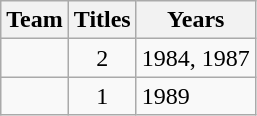<table class="wikitable sortable" style="text-align:center">
<tr>
<th>Team</th>
<th>Titles</th>
<th>Years</th>
</tr>
<tr>
<td style=><em></em></td>
<td>2</td>
<td align=left>1984, 1987</td>
</tr>
<tr>
<td style=><em></em></td>
<td>1</td>
<td align=left>1989</td>
</tr>
</table>
